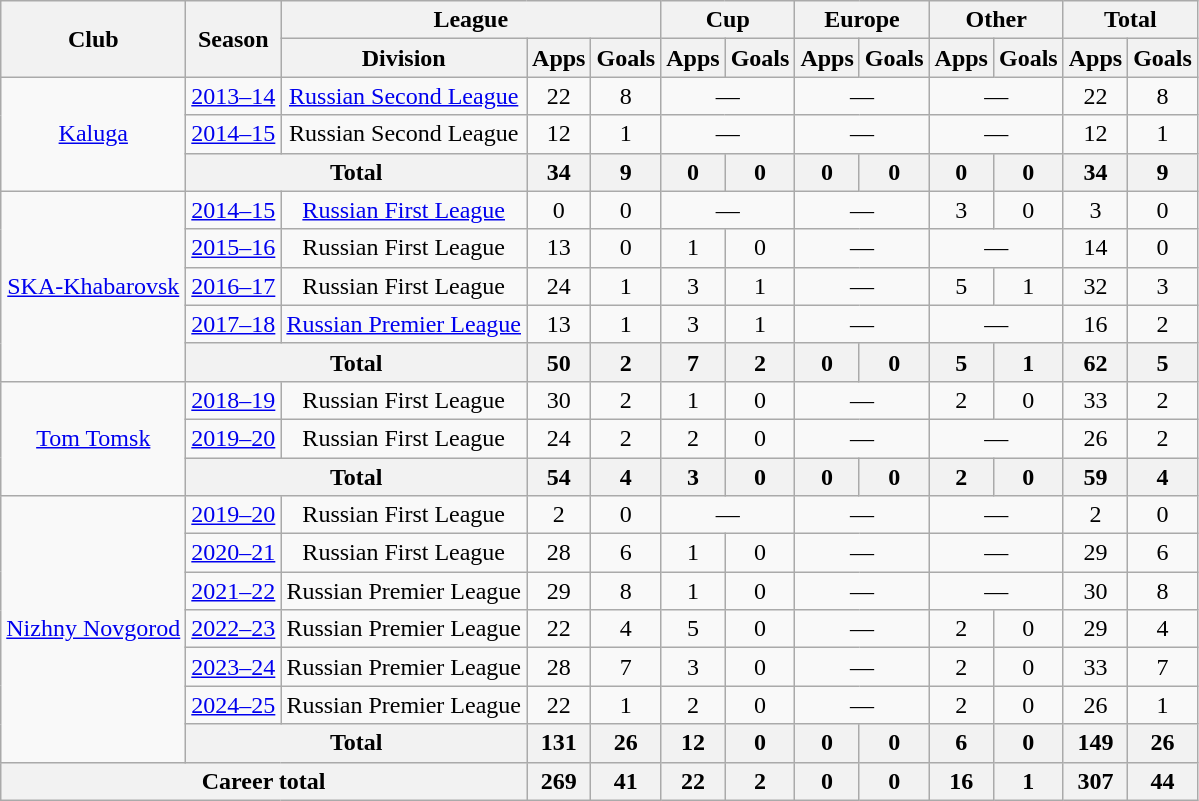<table class="wikitable" style="text-align: center;">
<tr>
<th rowspan="2">Club</th>
<th rowspan="2">Season</th>
<th colspan="3">League</th>
<th colspan="2">Cup</th>
<th colspan="2">Europe</th>
<th colspan="2">Other</th>
<th colspan="2">Total</th>
</tr>
<tr>
<th>Division</th>
<th>Apps</th>
<th>Goals</th>
<th>Apps</th>
<th>Goals</th>
<th>Apps</th>
<th>Goals</th>
<th>Apps</th>
<th>Goals</th>
<th>Apps</th>
<th>Goals</th>
</tr>
<tr>
<td rowspan="3"><a href='#'>Kaluga</a></td>
<td><a href='#'>2013–14</a></td>
<td><a href='#'>Russian Second League</a></td>
<td>22</td>
<td>8</td>
<td colspan="2">—</td>
<td colspan="2">—</td>
<td colspan="2">—</td>
<td>22</td>
<td>8</td>
</tr>
<tr>
<td><a href='#'>2014–15</a></td>
<td>Russian Second League</td>
<td>12</td>
<td>1</td>
<td colspan="2">—</td>
<td colspan="2">—</td>
<td colspan="2">—</td>
<td>12</td>
<td>1</td>
</tr>
<tr>
<th colspan="2">Total</th>
<th>34</th>
<th>9</th>
<th>0</th>
<th>0</th>
<th>0</th>
<th>0</th>
<th>0</th>
<th>0</th>
<th>34</th>
<th>9</th>
</tr>
<tr>
<td rowspan="5"><a href='#'>SKA-Khabarovsk</a></td>
<td><a href='#'>2014–15</a></td>
<td><a href='#'>Russian First League</a></td>
<td>0</td>
<td>0</td>
<td colspan="2">—</td>
<td colspan="2">—</td>
<td>3</td>
<td>0</td>
<td>3</td>
<td>0</td>
</tr>
<tr>
<td><a href='#'>2015–16</a></td>
<td>Russian First League</td>
<td>13</td>
<td>0</td>
<td>1</td>
<td>0</td>
<td colspan="2">—</td>
<td colspan="2">—</td>
<td>14</td>
<td>0</td>
</tr>
<tr>
<td><a href='#'>2016–17</a></td>
<td>Russian First League</td>
<td>24</td>
<td>1</td>
<td>3</td>
<td>1</td>
<td colspan="2">—</td>
<td>5</td>
<td>1</td>
<td>32</td>
<td>3</td>
</tr>
<tr>
<td><a href='#'>2017–18</a></td>
<td><a href='#'>Russian Premier League</a></td>
<td>13</td>
<td>1</td>
<td>3</td>
<td>1</td>
<td colspan="2">—</td>
<td colspan="2">—</td>
<td>16</td>
<td>2</td>
</tr>
<tr>
<th colspan=2>Total</th>
<th>50</th>
<th>2</th>
<th>7</th>
<th>2</th>
<th>0</th>
<th>0</th>
<th>5</th>
<th>1</th>
<th>62</th>
<th>5</th>
</tr>
<tr>
<td rowspan="3"><a href='#'>Tom Tomsk</a></td>
<td><a href='#'>2018–19</a></td>
<td>Russian First League</td>
<td>30</td>
<td>2</td>
<td>1</td>
<td>0</td>
<td colspan="2">—</td>
<td>2</td>
<td>0</td>
<td>33</td>
<td>2</td>
</tr>
<tr>
<td><a href='#'>2019–20</a></td>
<td>Russian First League</td>
<td>24</td>
<td>2</td>
<td>2</td>
<td>0</td>
<td colspan="2">—</td>
<td colspan="2">—</td>
<td>26</td>
<td>2</td>
</tr>
<tr>
<th colspan="2">Total</th>
<th>54</th>
<th>4</th>
<th>3</th>
<th>0</th>
<th>0</th>
<th>0</th>
<th>2</th>
<th>0</th>
<th>59</th>
<th>4</th>
</tr>
<tr>
<td rowspan="7"><a href='#'>Nizhny Novgorod</a></td>
<td><a href='#'>2019–20</a></td>
<td>Russian First League</td>
<td>2</td>
<td>0</td>
<td colspan="2">—</td>
<td colspan="2">—</td>
<td colspan="2">—</td>
<td>2</td>
<td>0</td>
</tr>
<tr>
<td><a href='#'>2020–21</a></td>
<td>Russian First League</td>
<td>28</td>
<td>6</td>
<td>1</td>
<td>0</td>
<td colspan="2">—</td>
<td colspan="2">—</td>
<td>29</td>
<td>6</td>
</tr>
<tr>
<td><a href='#'>2021–22</a></td>
<td>Russian Premier League</td>
<td>29</td>
<td>8</td>
<td>1</td>
<td>0</td>
<td colspan="2">—</td>
<td colspan="2">—</td>
<td>30</td>
<td>8</td>
</tr>
<tr>
<td><a href='#'>2022–23</a></td>
<td>Russian Premier League</td>
<td>22</td>
<td>4</td>
<td>5</td>
<td>0</td>
<td colspan="2">—</td>
<td>2</td>
<td>0</td>
<td>29</td>
<td>4</td>
</tr>
<tr>
<td><a href='#'>2023–24</a></td>
<td>Russian Premier League</td>
<td>28</td>
<td>7</td>
<td>3</td>
<td>0</td>
<td colspan="2">—</td>
<td>2</td>
<td>0</td>
<td>33</td>
<td>7</td>
</tr>
<tr>
<td><a href='#'>2024–25</a></td>
<td>Russian Premier League</td>
<td>22</td>
<td>1</td>
<td>2</td>
<td>0</td>
<td colspan="2">—</td>
<td>2</td>
<td>0</td>
<td>26</td>
<td>1</td>
</tr>
<tr>
<th colspan="2">Total</th>
<th>131</th>
<th>26</th>
<th>12</th>
<th>0</th>
<th>0</th>
<th>0</th>
<th>6</th>
<th>0</th>
<th>149</th>
<th>26</th>
</tr>
<tr>
<th colspan="3">Career total</th>
<th>269</th>
<th>41</th>
<th>22</th>
<th>2</th>
<th>0</th>
<th>0</th>
<th>16</th>
<th>1</th>
<th>307</th>
<th>44</th>
</tr>
</table>
